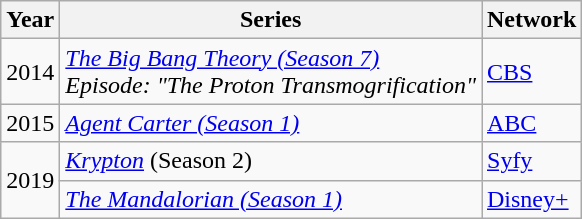<table class="wikitable sortable">
<tr>
<th>Year</th>
<th>Series</th>
<th>Network</th>
</tr>
<tr>
<td>2014</td>
<td><em><a href='#'>The Big Bang Theory (Season 7)</a></em><br><em>Episode: "The Proton Transmogrification"</em></td>
<td><a href='#'>CBS</a></td>
</tr>
<tr>
<td>2015</td>
<td><em><a href='#'>Agent Carter (Season 1)</a></em></td>
<td><a href='#'>ABC</a></td>
</tr>
<tr>
<td rowspan="2">2019</td>
<td><em><a href='#'>Krypton</a></em> (Season 2)</td>
<td><a href='#'>Syfy</a></td>
</tr>
<tr>
<td><em><a href='#'>The Mandalorian (Season 1)</a></em></td>
<td><a href='#'>Disney+</a></td>
</tr>
</table>
